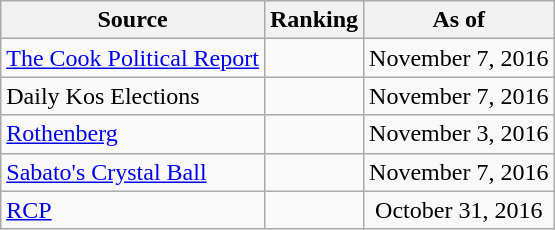<table class="wikitable" style="text-align:center">
<tr>
<th>Source</th>
<th>Ranking</th>
<th>As of</th>
</tr>
<tr>
<td align=left><a href='#'>The Cook Political Report</a></td>
<td></td>
<td>November 7, 2016</td>
</tr>
<tr>
<td align=left>Daily Kos Elections</td>
<td></td>
<td>November 7, 2016</td>
</tr>
<tr>
<td align=left><a href='#'>Rothenberg</a></td>
<td></td>
<td>November 3, 2016</td>
</tr>
<tr>
<td align=left><a href='#'>Sabato's Crystal Ball</a></td>
<td></td>
<td>November 7, 2016</td>
</tr>
<tr>
<td align="left"><a href='#'>RCP</a></td>
<td></td>
<td>October 31, 2016</td>
</tr>
</table>
